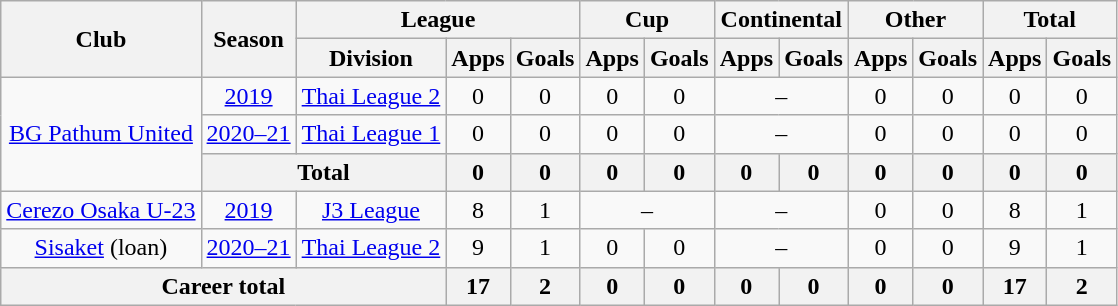<table class="wikitable" style="text-align: center">
<tr>
<th rowspan="2">Club</th>
<th rowspan="2">Season</th>
<th colspan="3">League</th>
<th colspan="2">Cup</th>
<th colspan="2">Continental</th>
<th colspan="2">Other</th>
<th colspan="2">Total</th>
</tr>
<tr>
<th>Division</th>
<th>Apps</th>
<th>Goals</th>
<th>Apps</th>
<th>Goals</th>
<th>Apps</th>
<th>Goals</th>
<th>Apps</th>
<th>Goals</th>
<th>Apps</th>
<th>Goals</th>
</tr>
<tr>
<td rowspan="3"><a href='#'>BG Pathum United</a></td>
<td><a href='#'>2019</a></td>
<td><a href='#'>Thai League 2</a></td>
<td>0</td>
<td>0</td>
<td>0</td>
<td>0</td>
<td colspan="2">–</td>
<td>0</td>
<td>0</td>
<td>0</td>
<td>0</td>
</tr>
<tr>
<td><a href='#'>2020–21</a></td>
<td><a href='#'>Thai League 1</a></td>
<td>0</td>
<td>0</td>
<td>0</td>
<td>0</td>
<td colspan="2">–</td>
<td>0</td>
<td>0</td>
<td>0</td>
<td>0</td>
</tr>
<tr>
<th colspan=2>Total</th>
<th>0</th>
<th>0</th>
<th>0</th>
<th>0</th>
<th>0</th>
<th>0</th>
<th>0</th>
<th>0</th>
<th>0</th>
<th>0</th>
</tr>
<tr>
<td><a href='#'>Cerezo Osaka U-23</a></td>
<td><a href='#'>2019</a></td>
<td><a href='#'>J3 League</a></td>
<td>8</td>
<td>1</td>
<td colspan="2">–</td>
<td colspan="2">–</td>
<td>0</td>
<td>0</td>
<td>8</td>
<td>1</td>
</tr>
<tr>
<td><a href='#'>Sisaket</a> (loan)</td>
<td><a href='#'>2020–21</a></td>
<td><a href='#'>Thai League 2</a></td>
<td>9</td>
<td>1</td>
<td>0</td>
<td>0</td>
<td colspan="2">–</td>
<td>0</td>
<td>0</td>
<td>9</td>
<td>1</td>
</tr>
<tr>
<th colspan=3>Career total</th>
<th>17</th>
<th>2</th>
<th>0</th>
<th>0</th>
<th>0</th>
<th>0</th>
<th>0</th>
<th>0</th>
<th>17</th>
<th>2</th>
</tr>
</table>
